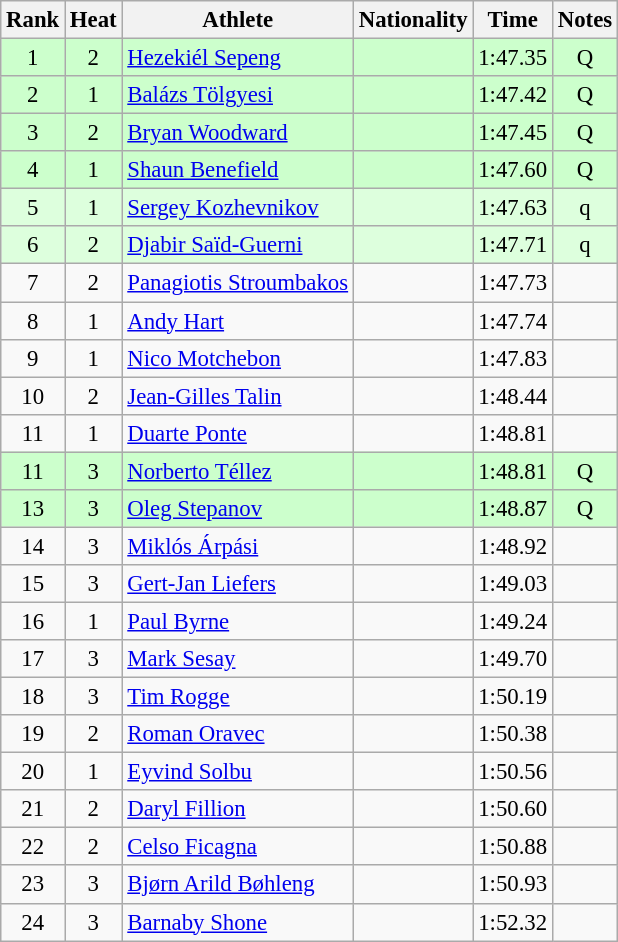<table class="wikitable sortable" style="text-align:center;font-size:95%">
<tr>
<th>Rank</th>
<th>Heat</th>
<th>Athlete</th>
<th>Nationality</th>
<th>Time</th>
<th>Notes</th>
</tr>
<tr bgcolor=ccffcc>
<td>1</td>
<td>2</td>
<td align="left"><a href='#'>Hezekiél Sepeng</a></td>
<td align=left></td>
<td>1:47.35</td>
<td>Q</td>
</tr>
<tr bgcolor=ccffcc>
<td>2</td>
<td>1</td>
<td align="left"><a href='#'>Balázs Tölgyesi</a></td>
<td align=left></td>
<td>1:47.42</td>
<td>Q</td>
</tr>
<tr bgcolor=ccffcc>
<td>3</td>
<td>2</td>
<td align="left"><a href='#'>Bryan Woodward</a></td>
<td align=left></td>
<td>1:47.45</td>
<td>Q</td>
</tr>
<tr bgcolor=ccffcc>
<td>4</td>
<td>1</td>
<td align="left"><a href='#'>Shaun Benefield</a></td>
<td align=left></td>
<td>1:47.60</td>
<td>Q</td>
</tr>
<tr bgcolor=ddffdd>
<td>5</td>
<td>1</td>
<td align="left"><a href='#'>Sergey Kozhevnikov</a></td>
<td align=left></td>
<td>1:47.63</td>
<td>q</td>
</tr>
<tr bgcolor=ddffdd>
<td>6</td>
<td>2</td>
<td align="left"><a href='#'>Djabir Saïd-Guerni</a></td>
<td align=left></td>
<td>1:47.71</td>
<td>q</td>
</tr>
<tr>
<td>7</td>
<td>2</td>
<td align="left"><a href='#'>Panagiotis Stroumbakos</a></td>
<td align=left></td>
<td>1:47.73</td>
<td></td>
</tr>
<tr>
<td>8</td>
<td>1</td>
<td align="left"><a href='#'>Andy Hart</a></td>
<td align=left></td>
<td>1:47.74</td>
<td></td>
</tr>
<tr>
<td>9</td>
<td>1</td>
<td align="left"><a href='#'>Nico Motchebon</a></td>
<td align=left></td>
<td>1:47.83</td>
<td></td>
</tr>
<tr>
<td>10</td>
<td>2</td>
<td align="left"><a href='#'>Jean-Gilles Talin</a></td>
<td align=left></td>
<td>1:48.44</td>
<td></td>
</tr>
<tr>
<td>11</td>
<td>1</td>
<td align="left"><a href='#'>Duarte Ponte</a></td>
<td align=left></td>
<td>1:48.81</td>
<td></td>
</tr>
<tr bgcolor=ccffcc>
<td>11</td>
<td>3</td>
<td align="left"><a href='#'>Norberto Téllez</a></td>
<td align=left></td>
<td>1:48.81</td>
<td>Q</td>
</tr>
<tr bgcolor=ccffcc>
<td>13</td>
<td>3</td>
<td align="left"><a href='#'>Oleg Stepanov</a></td>
<td align=left></td>
<td>1:48.87</td>
<td>Q</td>
</tr>
<tr>
<td>14</td>
<td>3</td>
<td align="left"><a href='#'>Miklós Árpási</a></td>
<td align=left></td>
<td>1:48.92</td>
<td></td>
</tr>
<tr>
<td>15</td>
<td>3</td>
<td align="left"><a href='#'>Gert-Jan Liefers</a></td>
<td align=left></td>
<td>1:49.03</td>
<td></td>
</tr>
<tr>
<td>16</td>
<td>1</td>
<td align="left"><a href='#'>Paul Byrne</a></td>
<td align=left></td>
<td>1:49.24</td>
<td></td>
</tr>
<tr>
<td>17</td>
<td>3</td>
<td align="left"><a href='#'>Mark Sesay</a></td>
<td align=left></td>
<td>1:49.70</td>
<td></td>
</tr>
<tr>
<td>18</td>
<td>3</td>
<td align="left"><a href='#'>Tim Rogge</a></td>
<td align=left></td>
<td>1:50.19</td>
<td></td>
</tr>
<tr>
<td>19</td>
<td>2</td>
<td align="left"><a href='#'>Roman Oravec</a></td>
<td align=left></td>
<td>1:50.38</td>
<td></td>
</tr>
<tr>
<td>20</td>
<td>1</td>
<td align="left"><a href='#'>Eyvind Solbu</a></td>
<td align=left></td>
<td>1:50.56</td>
<td></td>
</tr>
<tr>
<td>21</td>
<td>2</td>
<td align="left"><a href='#'>Daryl Fillion</a></td>
<td align=left></td>
<td>1:50.60</td>
<td></td>
</tr>
<tr>
<td>22</td>
<td>2</td>
<td align="left"><a href='#'>Celso Ficagna</a></td>
<td align=left></td>
<td>1:50.88</td>
<td></td>
</tr>
<tr>
<td>23</td>
<td>3</td>
<td align="left"><a href='#'>Bjørn Arild Bøhleng</a></td>
<td align=left></td>
<td>1:50.93</td>
<td></td>
</tr>
<tr>
<td>24</td>
<td>3</td>
<td align="left"><a href='#'>Barnaby Shone</a></td>
<td align=left></td>
<td>1:52.32</td>
<td></td>
</tr>
</table>
